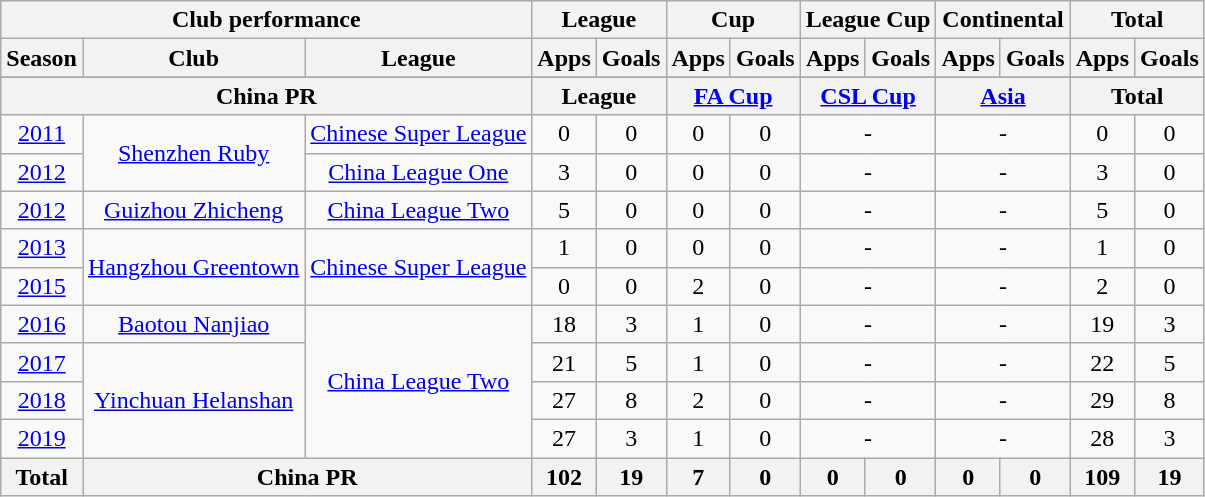<table class="wikitable" style="text-align:center">
<tr>
<th colspan=3>Club performance</th>
<th colspan=2>League</th>
<th colspan=2>Cup</th>
<th colspan=2>League Cup</th>
<th colspan=2>Continental</th>
<th colspan=2>Total</th>
</tr>
<tr>
<th>Season</th>
<th>Club</th>
<th>League</th>
<th>Apps</th>
<th>Goals</th>
<th>Apps</th>
<th>Goals</th>
<th>Apps</th>
<th>Goals</th>
<th>Apps</th>
<th>Goals</th>
<th>Apps</th>
<th>Goals</th>
</tr>
<tr>
</tr>
<tr>
<th colspan=3>China PR</th>
<th colspan=2>League</th>
<th colspan=2><a href='#'>FA Cup</a></th>
<th colspan=2><a href='#'>CSL Cup</a></th>
<th colspan=2><a href='#'>Asia</a></th>
<th colspan=2>Total</th>
</tr>
<tr>
<td><a href='#'>2011</a></td>
<td rowspan="2"><a href='#'>Shenzhen Ruby</a></td>
<td><a href='#'>Chinese Super League</a></td>
<td>0</td>
<td>0</td>
<td>0</td>
<td>0</td>
<td colspan="2">-</td>
<td colspan="2">-</td>
<td>0</td>
<td>0</td>
</tr>
<tr>
<td><a href='#'>2012</a></td>
<td><a href='#'>China League One</a></td>
<td>3</td>
<td>0</td>
<td>0</td>
<td>0</td>
<td colspan="2">-</td>
<td colspan="2">-</td>
<td>3</td>
<td>0</td>
</tr>
<tr>
<td><a href='#'>2012</a></td>
<td><a href='#'>Guizhou Zhicheng</a></td>
<td><a href='#'>China League Two</a></td>
<td>5</td>
<td>0</td>
<td>0</td>
<td>0</td>
<td colspan="2">-</td>
<td colspan="2">-</td>
<td>5</td>
<td>0</td>
</tr>
<tr>
<td><a href='#'>2013</a></td>
<td rowspan="2"><a href='#'>Hangzhou Greentown</a></td>
<td rowspan="2"><a href='#'>Chinese Super League</a></td>
<td>1</td>
<td>0</td>
<td>0</td>
<td>0</td>
<td colspan="2">-</td>
<td colspan="2">-</td>
<td>1</td>
<td>0</td>
</tr>
<tr>
<td><a href='#'>2015</a></td>
<td>0</td>
<td>0</td>
<td>2</td>
<td>0</td>
<td colspan="2">-</td>
<td colspan="2">-</td>
<td>2</td>
<td>0</td>
</tr>
<tr>
<td><a href='#'>2016</a></td>
<td><a href='#'>Baotou Nanjiao</a></td>
<td rowspan="4"><a href='#'>China League Two</a></td>
<td>18</td>
<td>3</td>
<td>1</td>
<td>0</td>
<td colspan="2">-</td>
<td colspan="2">-</td>
<td>19</td>
<td>3</td>
</tr>
<tr>
<td><a href='#'>2017</a></td>
<td rowspan="3"><a href='#'>Yinchuan Helanshan</a></td>
<td>21</td>
<td>5</td>
<td>1</td>
<td>0</td>
<td colspan="2">-</td>
<td colspan="2">-</td>
<td>22</td>
<td>5</td>
</tr>
<tr>
<td><a href='#'>2018</a></td>
<td>27</td>
<td>8</td>
<td>2</td>
<td>0</td>
<td colspan="2">-</td>
<td colspan="2">-</td>
<td>29</td>
<td>8</td>
</tr>
<tr>
<td><a href='#'>2019</a></td>
<td>27</td>
<td>3</td>
<td>1</td>
<td>0</td>
<td colspan="2">-</td>
<td colspan="2">-</td>
<td>28</td>
<td>3</td>
</tr>
<tr>
<th rowspan=3>Total</th>
<th colspan=2>China PR</th>
<th>102</th>
<th>19</th>
<th>7</th>
<th>0</th>
<th>0</th>
<th>0</th>
<th>0</th>
<th>0</th>
<th>109</th>
<th>19</th>
</tr>
</table>
